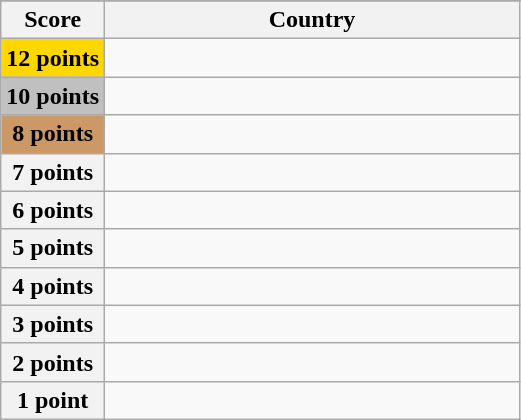<table class="wikitable">
<tr>
</tr>
<tr>
<th scope="col" width="20%">Score</th>
<th scope="col">Country</th>
</tr>
<tr>
<th scope="row" style="background:gold">12 points</th>
<td></td>
</tr>
<tr>
<th scope="row" style="background:silver">10 points</th>
<td></td>
</tr>
<tr>
<th scope="row" style="background:#CC9966">8 points</th>
<td></td>
</tr>
<tr>
<th scope="row">7 points</th>
<td></td>
</tr>
<tr>
<th scope="row">6 points</th>
<td></td>
</tr>
<tr>
<th scope="row">5 points</th>
<td></td>
</tr>
<tr>
<th scope="row">4 points</th>
<td></td>
</tr>
<tr>
<th scope="row">3 points</th>
<td></td>
</tr>
<tr>
<th scope="row">2 points</th>
<td></td>
</tr>
<tr>
<th scope="row">1 point</th>
<td></td>
</tr>
</table>
